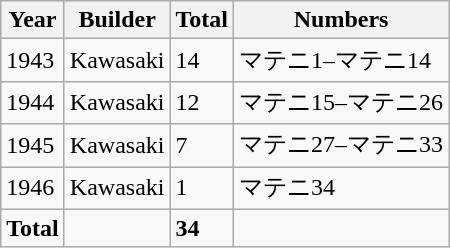<table class="wikitable">
<tr>
<th>Year</th>
<th>Builder</th>
<th>Total</th>
<th>Numbers</th>
</tr>
<tr>
<td>1943</td>
<td>Kawasaki</td>
<td>14</td>
<td>マテニ1–マテニ14</td>
</tr>
<tr>
<td>1944</td>
<td>Kawasaki</td>
<td>12</td>
<td>マテニ15–マテニ26</td>
</tr>
<tr>
<td>1945</td>
<td>Kawasaki</td>
<td>7</td>
<td>マテニ27–マテニ33</td>
</tr>
<tr>
<td>1946</td>
<td>Kawasaki</td>
<td>1</td>
<td>マテニ34</td>
</tr>
<tr>
<td><strong>Total</strong></td>
<td></td>
<td><strong>34</strong></td>
<td></td>
</tr>
</table>
